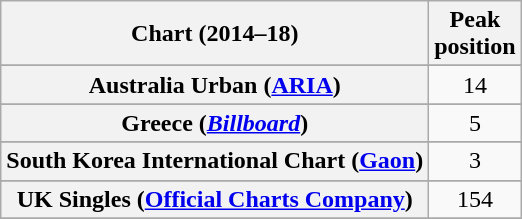<table class="wikitable plainrowheaders sortable" style="text-align:center;">
<tr>
<th>Chart (2014–18)</th>
<th>Peak<br>position</th>
</tr>
<tr>
</tr>
<tr>
<th scope="row">Australia Urban (<a href='#'>ARIA</a>)</th>
<td>14</td>
</tr>
<tr>
</tr>
<tr>
</tr>
<tr>
</tr>
<tr>
</tr>
<tr>
</tr>
<tr>
</tr>
<tr>
</tr>
<tr>
<th scope="row">Greece (<em><a href='#'>Billboard</a></em>)</th>
<td>5</td>
</tr>
<tr>
</tr>
<tr>
</tr>
<tr>
</tr>
<tr>
</tr>
<tr>
<th scope="row">South Korea International Chart (<a href='#'>Gaon</a>)</th>
<td style="text-align:center;">3</td>
</tr>
<tr>
</tr>
<tr>
<th scope="row">UK Singles (<a href='#'>Official Charts Company</a>)</th>
<td align="center">154</td>
</tr>
<tr>
</tr>
<tr>
</tr>
</table>
